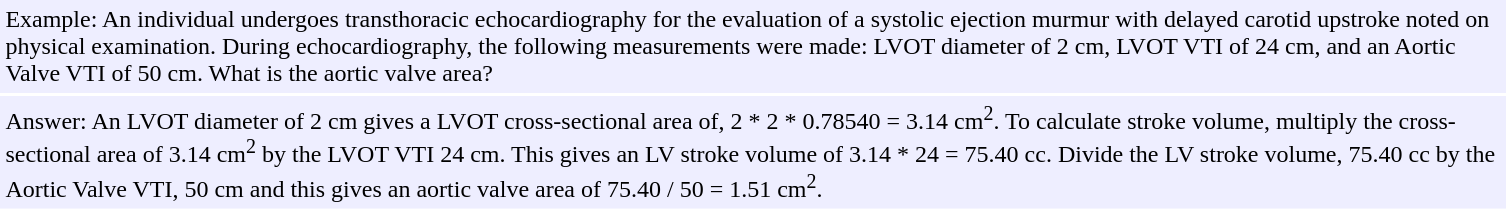<table cellpadding="4" cellspacing="2">
<tr ---->
<td width="10%"></td>
<td width="80%" bgcolor="#EEEEFF">Example: An individual undergoes transthoracic echocardiography for the evaluation of a systolic ejection murmur with delayed carotid upstroke noted on physical examination.  During echocardiography, the following measurements were made: LVOT diameter of 2 cm, LVOT VTI of 24 cm, and an Aortic Valve VTI of 50 cm.  What is the aortic valve area?</td>
<td width="10%"></td>
</tr>
<tr ---->
<td width="10%"></td>
<td bgcolor="#EEEEFF">Answer: An LVOT diameter of 2 cm gives a LVOT cross-sectional area of, 2 * 2 * 0.78540 = 3.14 cm<sup>2</sup>.  To calculate stroke volume, multiply the cross-sectional area of 3.14 cm<sup>2</sup> by the LVOT VTI 24 cm.  This gives an LV stroke volume of 3.14 * 24 = 75.40 cc.  Divide the LV stroke volume, 75.40 cc by the Aortic Valve VTI, 50 cm and this gives an aortic valve area of 75.40 / 50 = 1.51 cm<sup>2</sup>.</td>
<td width="10%"></td>
</tr>
</table>
